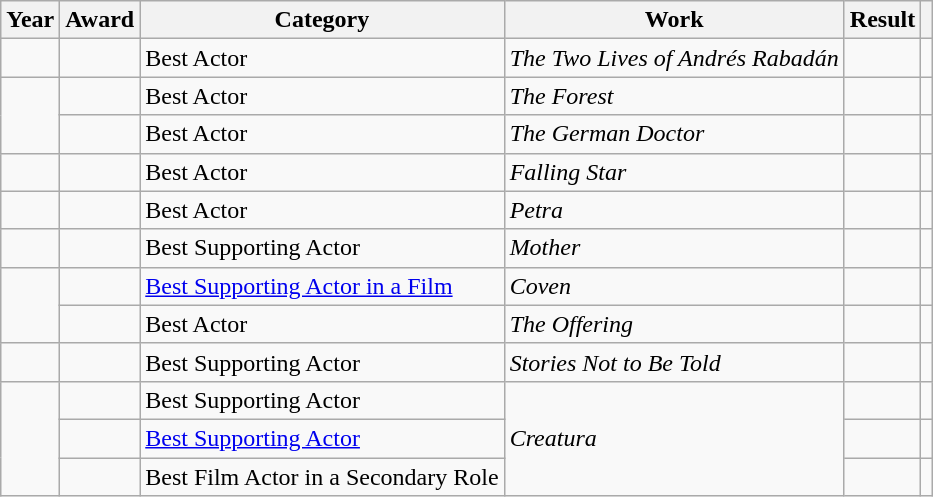<table class="wikitable sortable plainrowheaders">
<tr>
<th>Year</th>
<th>Award</th>
<th>Category</th>
<th>Work</th>
<th>Result</th>
<th scope="col" class="unsortable"></th>
</tr>
<tr>
<td></td>
<td></td>
<td>Best Actor</td>
<td><em>The Two Lives of Andrés Rabadán</em></td>
<td></td>
<td></td>
</tr>
<tr>
<td rowspan = "2"></td>
<td></td>
<td>Best Actor</td>
<td><em>The Forest</em></td>
<td></td>
<td></td>
</tr>
<tr>
<td></td>
<td>Best Actor</td>
<td><em>The German Doctor</em></td>
<td></td>
<td></td>
</tr>
<tr>
<td></td>
<td></td>
<td>Best Actor</td>
<td><em>Falling Star</em></td>
<td></td>
<td></td>
</tr>
<tr>
<td></td>
<td></td>
<td>Best Actor</td>
<td><em>Petra</em></td>
<td></td>
<td></td>
</tr>
<tr>
<td></td>
<td></td>
<td>Best Supporting Actor</td>
<td><em>Mother</em></td>
<td></td>
<td></td>
</tr>
<tr>
<td rowspan = "2"></td>
<td></td>
<td><a href='#'>Best Supporting Actor in a Film</a></td>
<td><em>Coven</em></td>
<td></td>
<td></td>
</tr>
<tr>
<td></td>
<td>Best Actor</td>
<td><em>The Offering</em></td>
<td></td>
<td></td>
</tr>
<tr>
<td></td>
<td></td>
<td>Best Supporting Actor</td>
<td><em>Stories Not to Be Told</em></td>
<td></td>
<td></td>
</tr>
<tr>
<td rowspan = "3"></td>
<td></td>
<td>Best Supporting Actor</td>
<td rowspan = "3"><em>Creatura</em></td>
<td></td>
<td></td>
</tr>
<tr>
<td></td>
<td><a href='#'>Best Supporting Actor</a></td>
<td></td>
<td></td>
</tr>
<tr>
<td></td>
<td>Best Film Actor in a Secondary Role</td>
<td></td>
<td></td>
</tr>
</table>
